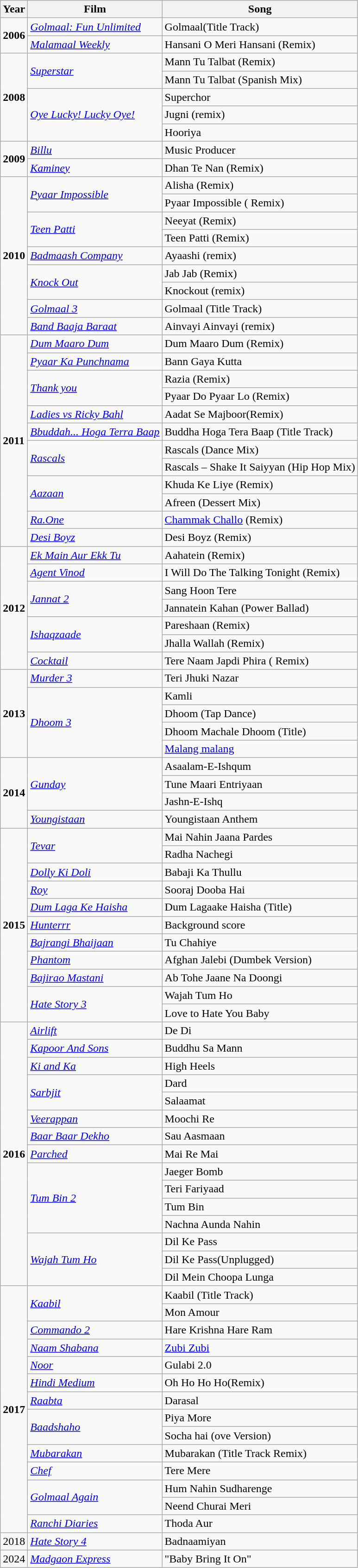<table class="wikitable">
<tr>
<th>Year</th>
<th>Film</th>
<th>Song</th>
</tr>
<tr>
<td rowspan="2"><strong>2006</strong></td>
<td><em><a href='#'>Golmaal: Fun Unlimited</a></em></td>
<td>Golmaal(Title Track)</td>
</tr>
<tr>
<td><em><a href='#'>Malamaal Weekly</a></em></td>
<td>Hansani O Meri Hansani (Remix)</td>
</tr>
<tr>
<td rowspan="5"><strong>2008</strong></td>
<td rowspan="2"><a href='#'><em>Superstar</em></a></td>
<td>Mann Tu Talbat (Remix)</td>
</tr>
<tr>
<td>Mann Tu Talbat (Spanish Mix)</td>
</tr>
<tr>
<td rowspan="3"><em><a href='#'>Oye Lucky! Lucky Oye!</a></em></td>
<td>Superchor</td>
</tr>
<tr>
<td>Jugni (remix)</td>
</tr>
<tr>
<td>Hooriya</td>
</tr>
<tr>
<td rowspan="2"><strong>2009</strong></td>
<td><em><a href='#'>Billu</a></em></td>
<td>Music Producer</td>
</tr>
<tr>
<td><em><a href='#'>Kaminey</a></em></td>
<td>Dhan Te Nan (Remix)</td>
</tr>
<tr>
<td rowspan="9"><strong>2010</strong></td>
<td rowspan="2"><em><a href='#'>Pyaar Impossible</a></em></td>
<td>Alisha (Remix)</td>
</tr>
<tr>
<td>Pyaar Impossible ( Remix)</td>
</tr>
<tr>
<td rowspan="2"><em><a href='#'>Teen Patti</a></em></td>
<td>Neeyat (Remix)</td>
</tr>
<tr>
<td>Teen Patti (Remix)</td>
</tr>
<tr>
<td><em><a href='#'>Badmaash Company</a></em></td>
<td>Ayaashi (remix)</td>
</tr>
<tr>
<td rowspan="2"><a href='#'><em>Knock Out</em></a></td>
<td>Jab Jab (Remix)</td>
</tr>
<tr>
<td>Knockout (remix)</td>
</tr>
<tr>
<td><em><a href='#'>Golmaal 3</a></em></td>
<td>Golmaal (Title Track)</td>
</tr>
<tr>
<td><em><a href='#'>Band Baaja Baraat</a></em></td>
<td>Ainvayi Ainvayi (remix)</td>
</tr>
<tr>
<td rowspan="12"><strong>2011</strong></td>
<td><a href='#'><em>Dum Maaro Dum</em></a></td>
<td>Dum Maaro Dum (Remix)</td>
</tr>
<tr>
<td><em><a href='#'>Pyaar Ka Punchnama</a></em></td>
<td>Bann Gaya Kutta</td>
</tr>
<tr>
<td rowspan="2"><a href='#'><em>Thank you</em></a></td>
<td>Razia (Remix)</td>
</tr>
<tr>
<td>Pyaar Do Pyaar Lo (Remix)</td>
</tr>
<tr>
<td><em><a href='#'>Ladies vs Ricky Bahl</a></em></td>
<td>Aadat Se Majboor(Remix)</td>
</tr>
<tr>
<td><em><a href='#'>Bbuddah... Hoga Terra Baap</a></em></td>
<td>Buddha Hoga Tera Baap (Title Track)</td>
</tr>
<tr>
<td rowspan="2"><a href='#'><em>Rascals</em></a></td>
<td>Rascals (Dance Mix)</td>
</tr>
<tr>
<td>Rascals – Shake It Saiyyan (Hip Hop Mix)</td>
</tr>
<tr>
<td rowspan="2"><em><a href='#'>Aazaan</a></em></td>
<td>Khuda Ke Liye (Remix)</td>
</tr>
<tr>
<td>Afreen (Dessert Mix)</td>
</tr>
<tr>
<td><em><a href='#'>Ra.One</a></em></td>
<td><a href='#'>Chammak Challo</a> (Remix)</td>
</tr>
<tr>
<td><em><a href='#'>Desi Boyz</a></em></td>
<td>Desi Boyz (Remix)</td>
</tr>
<tr>
<td rowspan="7"><strong>2012</strong></td>
<td><em><a href='#'>Ek Main Aur Ekk Tu</a></em></td>
<td>Aahatein (Remix)</td>
</tr>
<tr>
<td><a href='#'><em>Agent Vinod</em></a></td>
<td>I Will Do The Talking Tonight (Remix)</td>
</tr>
<tr>
<td rowspan="2"><em><a href='#'>Jannat 2</a></em></td>
<td>Sang Hoon Tere</td>
</tr>
<tr>
<td>Jannatein Kahan (Power Ballad)</td>
</tr>
<tr>
<td rowspan="2"><em><a href='#'>Ishaqzaade</a></em></td>
<td>Pareshaan (Remix)</td>
</tr>
<tr>
<td>Jhalla Wallah (Remix)</td>
</tr>
<tr>
<td><a href='#'><em>Cocktail</em></a></td>
<td>Tere Naam Japdi Phira ( Remix)</td>
</tr>
<tr>
<td rowspan="5"><strong>2013</strong></td>
<td><em><a href='#'>Murder 3</a></em></td>
<td>Teri Jhuki Nazar</td>
</tr>
<tr>
<td rowspan="4"><em><a href='#'>Dhoom 3</a></em></td>
<td>Kamli</td>
</tr>
<tr>
<td>Dhoom (Tap Dance)</td>
</tr>
<tr>
<td>Dhoom Machale Dhoom (Title)</td>
</tr>
<tr>
<td><a href='#'>Malang malang</a></td>
</tr>
<tr>
<td rowspan="4"><strong>2014</strong></td>
<td rowspan="3"><em><a href='#'>Gunday</a></em></td>
<td>Asaalam-E-Ishqum</td>
</tr>
<tr>
<td>Tune Maari Entriyaan</td>
</tr>
<tr>
<td>Jashn-E-Ishq</td>
</tr>
<tr>
<td><em><a href='#'>Youngistaan</a></em></td>
<td>Youngistaan Anthem</td>
</tr>
<tr>
<td rowspan="11"><strong>2015</strong></td>
<td rowspan="2"><em><a href='#'>Tevar</a></em></td>
<td>Mai Nahin Jaana Pardes</td>
</tr>
<tr>
<td>Radha Nachegi</td>
</tr>
<tr>
<td><em><a href='#'>Dolly Ki Doli</a></em></td>
<td>Babaji Ka Thullu</td>
</tr>
<tr>
<td><a href='#'><em>Roy</em></a></td>
<td>Sooraj Dooba Hai</td>
</tr>
<tr>
<td><em><a href='#'>Dum Laga Ke Haisha</a></em></td>
<td>Dum Lagaake Haisha (Title)</td>
</tr>
<tr>
<td><em><a href='#'>Hunterrr</a></em></td>
<td>Background score</td>
</tr>
<tr>
<td><em><a href='#'>Bajrangi Bhaijaan</a></em></td>
<td>Tu Chahiye</td>
</tr>
<tr>
<td><a href='#'><em>Phantom</em></a></td>
<td>Afghan Jalebi (Dumbek Version)</td>
</tr>
<tr>
<td><em><a href='#'>Bajirao Mastani</a></em></td>
<td>Ab Tohe Jaane Na Doongi</td>
</tr>
<tr>
<td rowspan="2"><em><a href='#'>Hate Story 3</a></em></td>
<td>Wajah Tum Ho</td>
</tr>
<tr>
<td>Love to Hate You Baby</td>
</tr>
<tr>
<td rowspan="15"><strong>2016</strong></td>
<td><a href='#'><em>Airlift</em></a></td>
<td>De Di</td>
</tr>
<tr>
<td><em><a href='#'>Kapoor And Sons</a></em></td>
<td>Buddhu Sa Mann</td>
</tr>
<tr>
<td><em><a href='#'>Ki and Ka</a></em></td>
<td>High Heels</td>
</tr>
<tr>
<td rowspan="2"><a href='#'><em>Sarbjit</em></a></td>
<td>Dard</td>
</tr>
<tr>
<td>Salaamat</td>
</tr>
<tr>
<td><a href='#'><em>Veerappan</em></a></td>
<td>Moochi Re</td>
</tr>
<tr>
<td><em><a href='#'>Baar Baar Dekho</a></em></td>
<td>Sau Aasmaan</td>
</tr>
<tr>
<td><em><a href='#'>Parched</a></em></td>
<td>Mai Re Mai</td>
</tr>
<tr>
<td rowspan="4"><em><a href='#'>Tum Bin 2</a></em></td>
<td>Jaeger Bomb</td>
</tr>
<tr>
<td>Teri Fariyaad</td>
</tr>
<tr>
<td>Tum Bin</td>
</tr>
<tr>
<td>Nachna Aunda Nahin</td>
</tr>
<tr>
<td rowspan="3"><em><a href='#'>Wajah Tum Ho</a></em></td>
<td>Dil Ke Pass</td>
</tr>
<tr>
<td>Dil Ke Pass(Unplugged)</td>
</tr>
<tr>
<td>Dil Mein Choopa Lunga</td>
</tr>
<tr>
<td rowspan="14"><strong>2017</strong></td>
<td rowspan="2"><em><a href='#'>Kaabil</a></em></td>
<td>Kaabil (Title Track)</td>
</tr>
<tr>
<td>Mon Amour</td>
</tr>
<tr>
<td><em><a href='#'>Commando 2</a></em></td>
<td>Hare Krishna Hare Ram</td>
</tr>
<tr>
<td><em><a href='#'>Naam Shabana</a></em></td>
<td><a href='#'>Zubi Zubi</a></td>
</tr>
<tr>
<td><a href='#'><em>Noor</em></a></td>
<td>Gulabi 2.0</td>
</tr>
<tr>
<td><em><a href='#'>Hindi Medium</a></em></td>
<td>Oh Ho Ho Ho(Remix)</td>
</tr>
<tr>
<td><a href='#'><em>Raabta</em></a></td>
<td>Darasal</td>
</tr>
<tr>
<td rowspan="2"><em><a href='#'>Baadshaho</a></em></td>
<td>Piya More</td>
</tr>
<tr>
<td>Socha hai (ove Version)</td>
</tr>
<tr>
<td><em><a href='#'>Mubarakan</a></em></td>
<td>Mubarakan (Title Track Remix)</td>
</tr>
<tr>
<td><a href='#'><em>Chef</em></a></td>
<td>Tere Mere</td>
</tr>
<tr>
<td rowspan="2"><em><a href='#'>Golmaal Again</a></em></td>
<td>Hum Nahin Sudharenge</td>
</tr>
<tr>
<td>Neend Churai Meri</td>
</tr>
<tr>
<td><em><a href='#'>Ranchi Diaries</a></em></td>
<td>Thoda Aur</td>
</tr>
<tr>
<td>2018</td>
<td><em><a href='#'>Hate Story 4</a></em></td>
<td>Badnaamiyan</td>
</tr>
<tr>
<td>2024</td>
<td><em><a href='#'>Madgaon Express</a></em></td>
<td>"Baby Bring It On"</td>
</tr>
</table>
